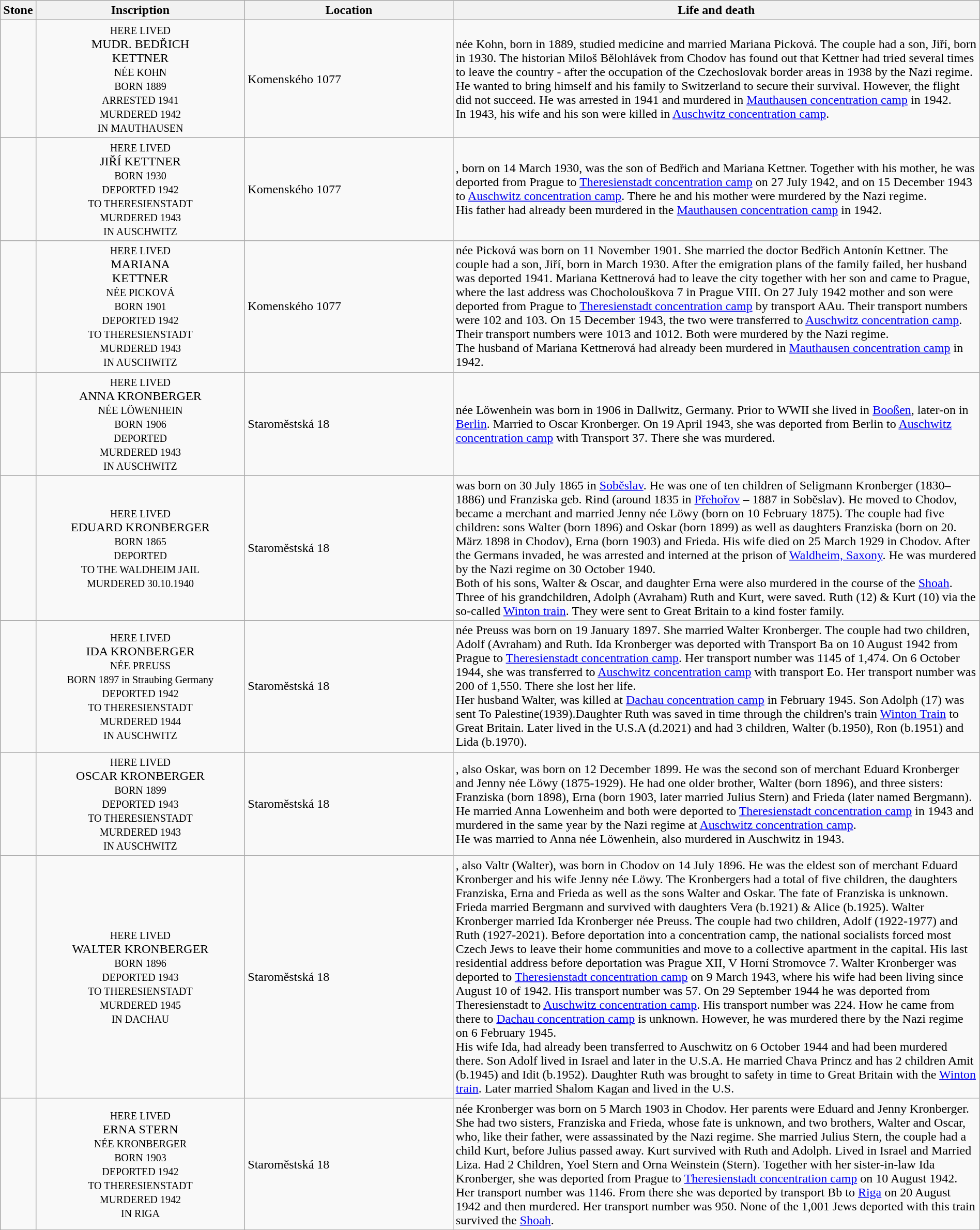<table class="wikitable sortable toptextcells" style="width:100%">
<tr>
<th class="hintergrundfarbe6 unsortable" width="120px">Stone</th>
<th class="hintergrundfarbe6 unsortable" style ="width:22%;">Inscription</th>
<th class="hintergrundfarbe6" data-sort-type="text" style ="width:22%;">Location</th>
<th class="hintergrundfarbe6" style="width:100%;">Life and death</th>
</tr>
<tr>
<td></td>
<td style="text-align:center"><div><small>HERE LIVED</small><br>MUDR. BEDŘICH<br>KETTNER<br><small>NÉE KOHN<br>BORN 1889<br>ARRESTED 1941<br>MURDERED 1942<br>IN MAUTHAUSEN</small></div></td>
<td>Komenského 1077 <br></td>
<td><strong></strong> née Kohn, born in 1889, studied medicine and married Mariana Picková. The couple had a son, Jiří, born in 1930. The historian Miloš Bělohlávek from Chodov has found out that Kettner had tried several times to leave the country - after the occupation of the Czechoslovak border areas in 1938 by the Nazi regime. He wanted to bring himself and his family to Switzerland to secure their survival. However, the flight did not succeed. He was arrested in 1941 and murdered in <a href='#'>Mauthausen concentration camp</a> in 1942.<br>In 1943, his wife and his son were killed in <a href='#'>Auschwitz concentration camp</a>.</td>
</tr>
<tr>
<td></td>
<td style="text-align:center"><div><small>HERE LIVED</small><br>JIŘÍ KETTNER<br><small>BORN 1930<br>DEPORTED 1942<br>TO THERESIENSTADT<br>MURDERED 1943<br>IN AUSCHWITZ</small></div></td>
<td>Komenského 1077 <br></td>
<td><strong></strong>, born on 14 March 1930, was the son of Bedřich and Mariana Kettner. Together with his mother, he was deported from Prague to <a href='#'>Theresienstadt concentration camp</a> on 27 July 1942, and on 15 December 1943 to <a href='#'>Auschwitz concentration camp</a>. There he and his mother were murdered by the Nazi regime.<br>His father had already been murdered in the <a href='#'>Mauthausen concentration camp</a> in 1942.</td>
</tr>
<tr>
<td></td>
<td style="text-align:center"><div><small>HERE LIVED</small><br>MARIANA<br>KETTNER<br><small>NÉE PICKOVÁ<br>BORN 1901<br>DEPORTED 1942<br>TO THERESIENSTADT<br>MURDERED 1943<br>IN AUSCHWITZ</small></div></td>
<td>Komenského 1077 <br></td>
<td><strong></strong> née Picková was born on 11 November 1901. She married the doctor Bedřich Antonín Kettner. The couple had a son, Jiří, born in March 1930. After the emigration plans of the family failed, her husband was deported 1941. Mariana Kettnerová had to leave the city together with her son and came to Prague, where the last address was Chocholouškova 7 in Prague VIII. On 27 July 1942 mother and son were deported from Prague to <a href='#'>Theresienstadt concentration camp</a> by transport AAu. Their transport numbers were 102 and 103. On 15 December 1943, the two were transferred to <a href='#'>Auschwitz concentration camp</a>. Their transport numbers were 1013 and 1012. Both were murdered by the Nazi regime.<br>The husband of Mariana Kettnerová had already been murdered in <a href='#'>Mauthausen concentration camp</a> in 1942.</td>
</tr>
<tr>
<td></td>
<td style="text-align:center"><div><small>HERE LIVED</small><br>ANNA KRONBERGER<br><small>NÉE LÖWENHEIN<br>BORN 1906<br>DEPORTED<br>MURDERED 1943<br>IN AUSCHWITZ</small></div></td>
<td>Staroměstská 18<br></td>
<td><strong></strong> née Löwenhein was born in 1906 in Dallwitz, Germany. Prior to WWII she lived in <a href='#'>Booßen</a>, later-on in <a href='#'>Berlin</a>. Married to Oscar Kronberger. On 19 April 1943, she was deported from Berlin to <a href='#'>Auschwitz concentration camp</a> with Transport 37. There she was murdered.</td>
</tr>
<tr>
<td></td>
<td style="text-align:center"><div><small>HERE LIVED</small><br>EDUARD KRONBERGER<br><small>BORN 1865<br>DEPORTED<br>TO THE WALDHEIM JAIL<br>MURDERED 30.10.1940</small></div></td>
<td>Staroměstská 18<br></td>
<td><strong></strong> was born on 30 July 1865 in <a href='#'>Soběslav</a>. He was one of ten children of Seligmann Kronberger (1830–1886) und Franziska geb. Rind (around 1835 in <a href='#'>Přehořov</a> – 1887 in Soběslav). He moved to Chodov, became a merchant and married Jenny née Löwy (born on 10 February 1875). The couple had five children: sons Walter (born 1896) and Oskar (born 1899) as well as daughters Franziska (born on 20. März 1898 in Chodov), Erna (born 1903) and Frieda. His wife died on 25 March 1929 in Chodov. After the Germans invaded, he was arrested and interned at the prison of <a href='#'>Waldheim, Saxony</a>. He was murdered by the Nazi regime on 30 October 1940.<br>Both of his sons, Walter & Oscar, and daughter Erna were also murdered in the course of the <a href='#'>Shoah</a>. Three of his grandchildren, Adolph (Avraham) Ruth and Kurt, were saved. Ruth (12) & Kurt (10) via the so-called <a href='#'>Winton train</a>. They were sent to Great Britain to a kind foster family.</td>
</tr>
<tr>
<td></td>
<td style="text-align:center"><div><small>HERE LIVED</small><br>IDA KRONBERGER<br><small>NÉE PREUSS<br>BORN 1897 in Straubing Germany<br>DEPORTED 1942<br>TO THERESIENSTADT<br>MURDERED 1944<br>IN AUSCHWITZ</small></div></td>
<td>Staroměstská 18<br></td>
<td><strong></strong> née Preuss was born on 19 January 1897. She married Walter Kronberger. The couple had two children, Adolf (Avraham) and Ruth. Ida Kronberger was deported with Transport Ba on 10 August 1942 from Prague to <a href='#'>Theresienstadt concentration camp</a>. Her transport number was 1145 of 1,474. On 6 October 1944, she was transferred to <a href='#'>Auschwitz concentration camp</a> with transport Eo. Her transport number was 200 of 1,550. There she lost her life.<br>Her husband Walter, was killed at <a href='#'>Dachau concentration camp</a> in February 1945. Son Adolph (17) was sent To Palestine(1939).Daughter Ruth was saved in time through the children's train <a href='#'>Winton Train</a> to Great Britain. Later lived in the U.S.A (d.2021) and had 3 children, Walter (b.1950), Ron (b.1951) and Lida (b.1970). </td>
</tr>
<tr>
<td></td>
<td style="text-align:center"><div><small>HERE LIVED</small><br>OSCAR KRONBERGER<br><small>BORN 1899<br>DEPORTED 1943<br>TO THERESIENSTADT<br>MURDERED 1943<br>IN AUSCHWITZ</small></div></td>
<td>Staroměstská 18<br></td>
<td><strong></strong>, also Oskar, was born on 12 December 1899. He was the second son of merchant Eduard Kronberger and Jenny née Löwy (1875-1929). He had one older brother, Walter (born 1896), and three sisters: Franziska (born 1898), Erna (born 1903, later married Julius Stern) and Frieda (later named Bergmann). He married Anna Lowenheim and both were deported to <a href='#'>Theresienstadt concentration camp</a> in 1943 and murdered in the same year by the Nazi regime at <a href='#'>Auschwitz concentration camp</a>.<br>He was married to Anna née Löwenhein, also murdered in Auschwitz in 1943.</td>
</tr>
<tr>
<td></td>
<td style="text-align:center"><div><small>HERE LIVED</small><br>WALTER KRONBERGER<br><small>BORN 1896<br>DEPORTED 1943<br>TO THERESIENSTADT<br>MURDERED 1945<br>IN DACHAU</small></div></td>
<td>Staroměstská 18<br></td>
<td><strong></strong>, also Valtr (Walter), was born in Chodov on 14 July 1896. He was the eldest son of merchant Eduard Kronberger and his wife Jenny née Löwy. The Kronbergers had a total of five children, the daughters Franziska, Erna and Frieda as well as the sons Walter and Oskar. The fate of Franziska is unknown. Frieda married Bergmann and survived with daughters Vera (b.1921) & Alice (b.1925). Walter Kronberger married Ida Kronberger née Preuss. The couple had two children, Adolf (1922-1977) and Ruth (1927-2021). Before deportation into a concentration camp, the national socialists forced most Czech Jews to leave their home communities and move to a collective apartment in the capital. His last residential address before deportation was Prague XII, V Horní Stromovce 7. Walter Kronberger was deported to <a href='#'>Theresienstadt concentration camp</a> on 9 March 1943, where his wife had been living since August 10 of 1942. His transport number was 57. On 29 September 1944 he was deported from Theresienstadt to <a href='#'>Auschwitz concentration camp</a>. His transport number was 224. How he came from there to <a href='#'>Dachau concentration camp</a> is unknown. However, he was murdered there by the Nazi regime on 6 February 1945.<br>His wife Ida, had already been transferred to Auschwitz on 6 October 1944 and had been murdered there. Son Adolf lived in Israel and later in the U.S.A. He married Chava Princz and has 2 children Amit (b.1945) and Idit (b.1952). Daughter Ruth was brought to safety in time to Great Britain with the  <a href='#'>Winton train</a>. Later married Shalom Kagan and lived in the U.S.</td>
</tr>
<tr>
<td></td>
<td style="text-align:center"><div><small>HERE LIVED</small><br>ERNA STERN<br><small>NÉE KRONBERGER<br>BORN 1903<br>DEPORTED 1942<br>TO THERESIENSTADT<br>MURDERED 1942<br>IN RIGA</small></div></td>
<td>Staroměstská 18<br></td>
<td><strong></strong> née Kronberger was born on 5 March 1903 in Chodov. Her parents were Eduard and Jenny Kronberger. She had two sisters, Franziska and Frieda, whose fate is unknown, and two brothers, Walter and Oscar, who, like their father, were assassinated by the Nazi regime. She married Julius Stern, the couple had a child Kurt, before Julius passed away. Kurt survived with Ruth and Adolph. Lived in Israel and Married Liza. Had 2 Children, Yoel Stern and Orna Weinstein (Stern). Together with her sister-in-law Ida Kronberger, she was deported from Prague to <a href='#'>Theresienstadt concentration camp</a> on 10 August 1942. Her transport number was 1146. From there she was deported by transport Bb to <a href='#'>Riga</a> on 20 August 1942 and then murdered. Her transport number was 950. None of the 1,001 Jews deported with this train survived the <a href='#'>Shoah</a>.</td>
</tr>
</table>
